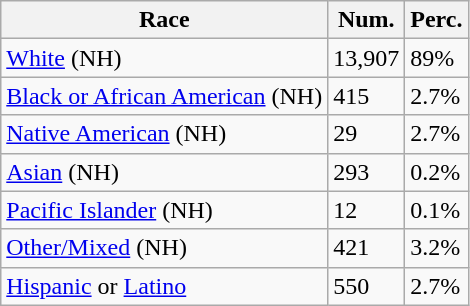<table class="wikitable">
<tr>
<th>Race</th>
<th>Num.</th>
<th>Perc.</th>
</tr>
<tr>
<td><a href='#'>White</a> (NH)</td>
<td>13,907</td>
<td>89%</td>
</tr>
<tr>
<td><a href='#'>Black or African American</a> (NH)</td>
<td>415</td>
<td>2.7%</td>
</tr>
<tr>
<td><a href='#'>Native American</a> (NH)</td>
<td>29</td>
<td>2.7%</td>
</tr>
<tr>
<td><a href='#'>Asian</a> (NH)</td>
<td>293</td>
<td>0.2%</td>
</tr>
<tr>
<td><a href='#'>Pacific Islander</a> (NH)</td>
<td>12</td>
<td>0.1%</td>
</tr>
<tr>
<td><a href='#'>Other/Mixed</a> (NH)</td>
<td>421</td>
<td>3.2%</td>
</tr>
<tr>
<td><a href='#'>Hispanic</a> or <a href='#'>Latino</a></td>
<td>550</td>
<td>2.7%</td>
</tr>
</table>
